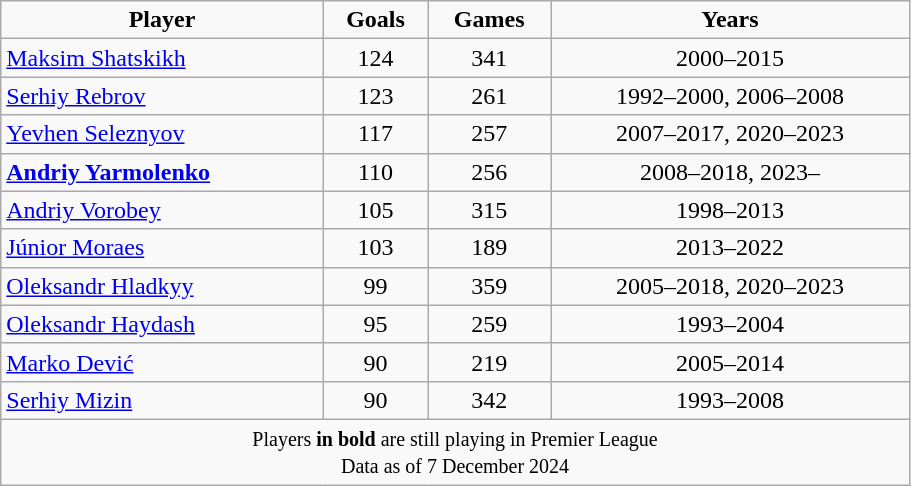<table class="wikitable" style="text-align:center;margin-left:1em;float:left;width:48%;">
<tr>
<td align="center"><strong>Player</strong></td>
<td align="center"><strong>Goals</strong></td>
<td align="center"><strong>Games</strong></td>
<td align="center"><strong>Years</strong></td>
</tr>
<tr>
<td style="text-align:left;"> <a href='#'>Maksim Shatskikh</a></td>
<td align="center">124</td>
<td align="center">341</td>
<td align="center">2000–2015</td>
</tr>
<tr>
<td style="text-align:left;"> <a href='#'>Serhiy Rebrov</a></td>
<td align="center">123</td>
<td align="center">261</td>
<td align="center">1992–2000, 2006–2008</td>
</tr>
<tr>
<td style="text-align:left;"> <a href='#'>Yevhen Seleznyov</a></td>
<td align="center">117</td>
<td align="center">257</td>
<td align="center">2007–2017, 2020–2023</td>
</tr>
<tr>
<td style="text-align:left;"> <strong><a href='#'>Andriy Yarmolenko</a></strong></td>
<td align="center">110</td>
<td align="center">256</td>
<td align="center">2008–2018, 2023–</td>
</tr>
<tr>
<td style="text-align:left;"> <a href='#'>Andriy Vorobey</a></td>
<td align="center">105</td>
<td align="center">315</td>
<td align="center">1998–2013</td>
</tr>
<tr>
<td style="text-align:left;"> <a href='#'>Júnior Moraes</a></td>
<td align="center">103</td>
<td align="center">189</td>
<td align="center">2013–2022</td>
</tr>
<tr>
<td style="text-align:left;"> <a href='#'>Oleksandr Hladkyy</a></td>
<td align="center">99</td>
<td align="center">359</td>
<td align="center">2005–2018, 2020–2023</td>
</tr>
<tr>
<td style="text-align:left;"> <a href='#'>Oleksandr Haydash</a></td>
<td align="center">95</td>
<td align="center">259</td>
<td align="center">1993–2004</td>
</tr>
<tr>
<td style="text-align:left;"> <a href='#'>Marko Dević</a></td>
<td align="center">90</td>
<td align="center">219</td>
<td align="center">2005–2014</td>
</tr>
<tr>
<td style="text-align:left;"> <a href='#'>Serhiy Mizin</a></td>
<td align="center">90</td>
<td align="center">342</td>
<td align="center">1993–2008</td>
</tr>
<tr>
<td colspan="5"><small>Players <strong>in bold</strong> are still playing in Premier League</small><br><small>Data as of 7 December 2024</small></td>
</tr>
</table>
